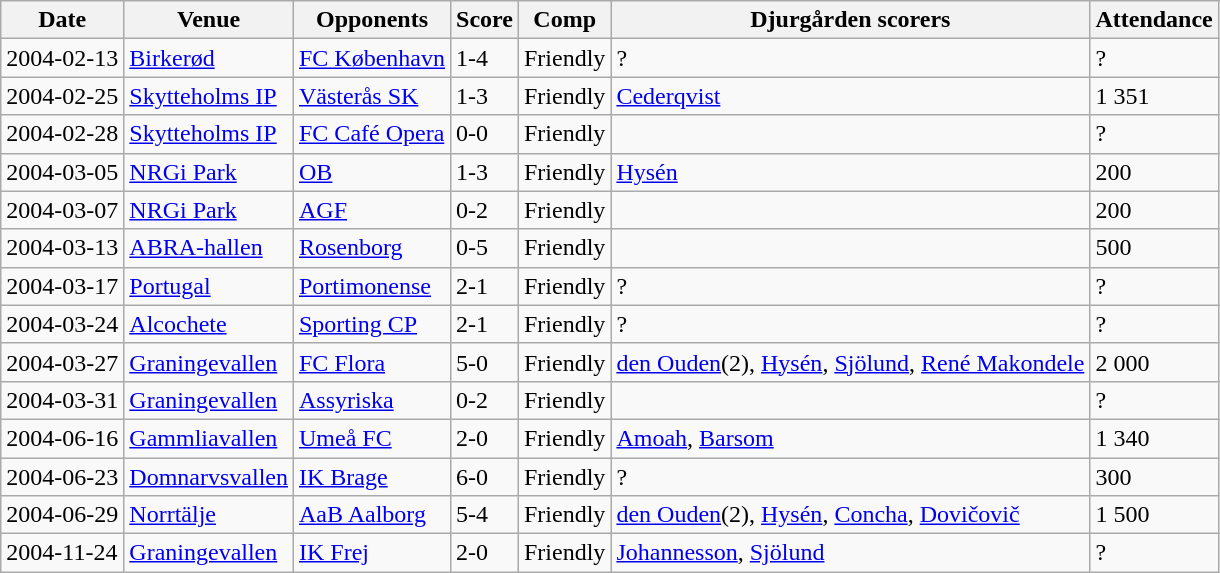<table class="wikitable">
<tr>
<th>Date</th>
<th>Venue</th>
<th>Opponents</th>
<th>Score</th>
<th>Comp</th>
<th>Djurgården scorers</th>
<th>Attendance</th>
</tr>
<tr>
<td>2004-02-13</td>
<td> <a href='#'>Birkerød</a></td>
<td> <a href='#'>FC København</a></td>
<td>1-4</td>
<td>Friendly</td>
<td>?</td>
<td>?</td>
</tr>
<tr>
<td>2004-02-25</td>
<td><a href='#'>Skytteholms IP</a></td>
<td><a href='#'>Västerås SK</a></td>
<td>1-3</td>
<td>Friendly</td>
<td><a href='#'>Cederqvist</a></td>
<td>1 351</td>
</tr>
<tr>
<td>2004-02-28</td>
<td><a href='#'>Skytteholms IP</a></td>
<td><a href='#'>FC Café Opera</a></td>
<td>0-0</td>
<td>Friendly</td>
<td></td>
<td>?</td>
</tr>
<tr>
<td>2004-03-05</td>
<td> <a href='#'>NRGi Park</a></td>
<td> <a href='#'>OB</a></td>
<td>1-3</td>
<td>Friendly</td>
<td><a href='#'>Hysén</a></td>
<td>200</td>
</tr>
<tr>
<td>2004-03-07</td>
<td> <a href='#'>NRGi Park</a></td>
<td> <a href='#'>AGF</a></td>
<td>0-2</td>
<td>Friendly</td>
<td></td>
<td>200</td>
</tr>
<tr>
<td>2004-03-13</td>
<td> <a href='#'>ABRA-hallen</a></td>
<td> <a href='#'>Rosenborg</a></td>
<td>0-5</td>
<td>Friendly</td>
<td></td>
<td>500</td>
</tr>
<tr>
<td>2004-03-17</td>
<td> <a href='#'>Portugal</a></td>
<td> <a href='#'>Portimonense</a></td>
<td>2-1</td>
<td>Friendly</td>
<td>?</td>
<td>?</td>
</tr>
<tr>
<td>2004-03-24</td>
<td> <a href='#'>Alcochete</a></td>
<td> <a href='#'>Sporting CP</a></td>
<td>2-1</td>
<td>Friendly</td>
<td>?</td>
<td>?</td>
</tr>
<tr>
<td>2004-03-27</td>
<td><a href='#'>Graningevallen</a></td>
<td> <a href='#'>FC Flora</a></td>
<td>5-0</td>
<td>Friendly</td>
<td><a href='#'>den Ouden</a>(2), <a href='#'>Hysén</a>, <a href='#'>Sjölund</a>, <a href='#'>René Makondele</a></td>
<td>2 000</td>
</tr>
<tr>
<td>2004-03-31</td>
<td><a href='#'>Graningevallen</a></td>
<td><a href='#'>Assyriska</a></td>
<td>0-2</td>
<td>Friendly</td>
<td></td>
<td>?</td>
</tr>
<tr>
<td>2004-06-16</td>
<td><a href='#'>Gammliavallen</a></td>
<td><a href='#'>Umeå FC</a></td>
<td>2-0</td>
<td>Friendly</td>
<td><a href='#'>Amoah</a>, <a href='#'>Barsom</a></td>
<td>1 340</td>
</tr>
<tr>
<td>2004-06-23</td>
<td><a href='#'>Domnarvsvallen</a></td>
<td><a href='#'>IK Brage</a></td>
<td>6-0</td>
<td>Friendly</td>
<td>?</td>
<td>300</td>
</tr>
<tr>
<td>2004-06-29</td>
<td><a href='#'>Norrtälje</a></td>
<td> <a href='#'>AaB Aalborg</a></td>
<td>5-4</td>
<td>Friendly</td>
<td><a href='#'>den Ouden</a>(2), <a href='#'>Hysén</a>, <a href='#'>Concha</a>, <a href='#'>Dovičovič</a></td>
<td>1 500</td>
</tr>
<tr>
<td>2004-11-24</td>
<td><a href='#'>Graningevallen</a></td>
<td><a href='#'>IK Frej</a></td>
<td>2-0</td>
<td>Friendly</td>
<td><a href='#'>Johannesson</a>, <a href='#'>Sjölund</a></td>
<td>?</td>
</tr>
</table>
